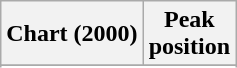<table class="wikitable plainrowheaders sortable">
<tr>
<th scope="col">Chart (2000)</th>
<th scope="col">Peak<br>position</th>
</tr>
<tr>
</tr>
<tr>
</tr>
</table>
